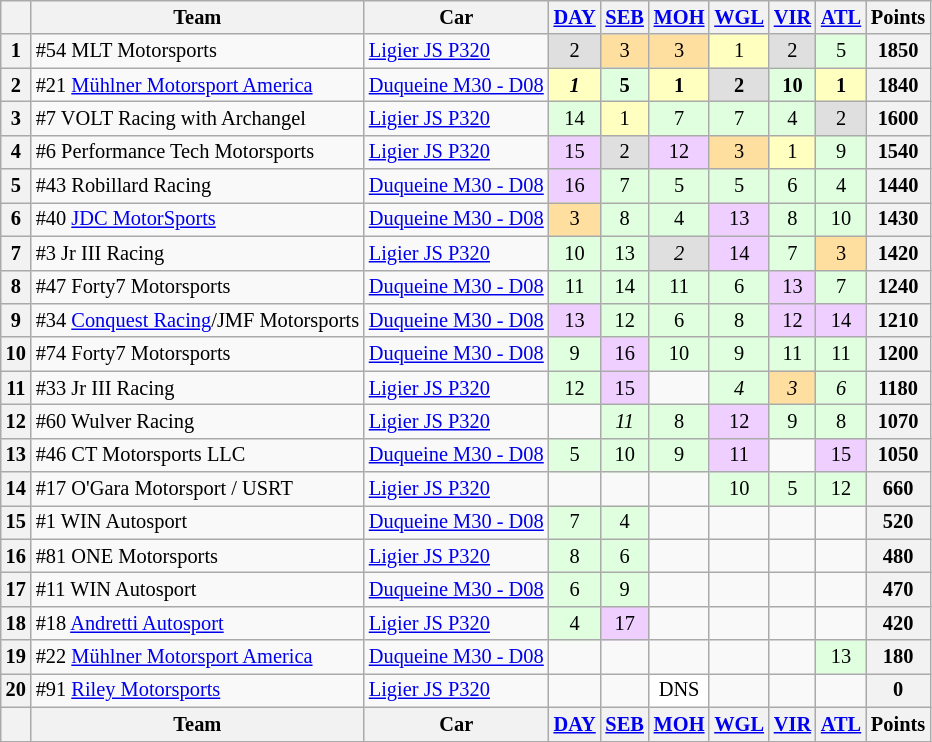<table class="wikitable" style="font-size:85%; text-align:center">
<tr>
<th></th>
<th>Team</th>
<th>Car</th>
<th><a href='#'>DAY</a></th>
<th><a href='#'>SEB</a></th>
<th><a href='#'>MOH</a></th>
<th><a href='#'>WGL</a></th>
<th><a href='#'>VIR</a></th>
<th><a href='#'>ATL</a></th>
<th>Points</th>
</tr>
<tr>
<th>1</th>
<td align=left>#54 MLT Motorsports</td>
<td align=left><a href='#'>Ligier JS P320</a></td>
<td style="background:#dfdfdf;">2</td>
<td style="background:#ffdf9f;">3</td>
<td style="background:#ffdf9f;">3</td>
<td style="background:#ffffbf;">1</td>
<td style="background:#dfdfdf;">2</td>
<td style="background:#dfffdf;">5</td>
<th>1850</th>
</tr>
<tr>
<th>2</th>
<td align=left>#21 <a href='#'>Mühlner Motorsport America</a></td>
<td align=left><a href='#'>Duqueine M30 - D08</a></td>
<td style="background:#ffffbf;"><strong><em>1</em></strong></td>
<td style="background:#dfffdf;"><strong>5</strong></td>
<td style="background:#ffffbf;"><strong>1</strong></td>
<td style="background:#dfdfdf;"><strong>2</strong></td>
<td style="background:#dfffdf;"><strong>10</strong></td>
<td style="background:#ffffbf;"><strong>1</strong></td>
<th>1840</th>
</tr>
<tr>
<th>3</th>
<td align=left>#7 VOLT Racing with Archangel</td>
<td align=left><a href='#'>Ligier JS P320</a></td>
<td style="background:#dfffdf;">14</td>
<td style="background:#ffffbf;">1</td>
<td style="background:#dfffdf;">7</td>
<td style="background:#dfffdf;">7</td>
<td style="background:#dfffdf;">4</td>
<td style="background:#dfdfdf;">2</td>
<th>1600</th>
</tr>
<tr>
<th>4</th>
<td align=left>#6 Performance Tech Motorsports</td>
<td align=left><a href='#'>Ligier JS P320</a></td>
<td style="background:#efcfff;">15</td>
<td style="background:#dfdfdf;">2</td>
<td style="background:#efcfff;">12</td>
<td style="background:#ffdf9f;">3</td>
<td style="background:#ffffbf;">1</td>
<td style="background:#dfffdf;">9</td>
<th>1540</th>
</tr>
<tr>
<th>5</th>
<td align=left>#43 Robillard Racing</td>
<td align=left><a href='#'>Duqueine M30 - D08</a></td>
<td style="background:#efcfff;">16</td>
<td style="background:#dfffdf;">7</td>
<td style="background:#dfffdf;">5</td>
<td style="background:#dfffdf;">5</td>
<td style="background:#dfffdf;">6</td>
<td style="background:#dfffdf;">4</td>
<th>1440</th>
</tr>
<tr>
<th>6</th>
<td align=left>#40 <a href='#'>JDC MotorSports</a></td>
<td align=left><a href='#'>Duqueine M30 - D08</a></td>
<td style="background:#ffdf9f;">3</td>
<td style="background:#dfffdf;">8</td>
<td style="background:#dfffdf;">4</td>
<td style="background:#efcfff;">13</td>
<td style="background:#dfffdf;">8</td>
<td style="background:#dfffdf;">10</td>
<th>1430</th>
</tr>
<tr>
<th>7</th>
<td align=left>#3 Jr III Racing</td>
<td align=left><a href='#'>Ligier JS P320</a></td>
<td style="background:#dfffdf;">10</td>
<td style="background:#dfffdf;">13</td>
<td style="background:#dfdfdf;"><em>2</em></td>
<td style="background:#efcfff;">14</td>
<td style="background:#dfffdf;">7</td>
<td style="background:#ffdf9f;">3</td>
<th>1420</th>
</tr>
<tr>
<th>8</th>
<td align=left>#47 Forty7 Motorsports</td>
<td align=left><a href='#'>Duqueine M30 - D08</a></td>
<td style="background:#dfffdf;">11</td>
<td style="background:#dfffdf;">14</td>
<td style="background:#dfffdf;">11</td>
<td style="background:#dfffdf;">6</td>
<td style="background:#efcfff;">13</td>
<td style="background:#dfffdf;">7</td>
<th>1240</th>
</tr>
<tr>
<th>9</th>
<td align=left>#34 <a href='#'>Conquest Racing</a>/JMF Motorsports</td>
<td align=left><a href='#'>Duqueine M30 - D08</a></td>
<td style="background:#efcfff;">13</td>
<td style="background:#dfffdf;">12</td>
<td style="background:#dfffdf;">6</td>
<td style="background:#dfffdf;">8</td>
<td style="background:#efcfff;">12</td>
<td style="background:#efcfff;">14</td>
<th>1210</th>
</tr>
<tr>
<th>10</th>
<td align=left>#74 Forty7 Motorsports</td>
<td align=left><a href='#'>Duqueine M30 - D08</a></td>
<td style="background:#dfffdf;">9</td>
<td style="background:#efcfff;">16</td>
<td style="background:#dfffdf;">10</td>
<td style="background:#dfffdf;">9</td>
<td style="background:#dfffdf;">11</td>
<td style="background:#dfffdf;">11</td>
<th>1200</th>
</tr>
<tr>
<th>11</th>
<td align=left>#33 Jr III Racing</td>
<td align=left><a href='#'>Ligier JS P320</a></td>
<td style="background:#dfffdf;">12</td>
<td style="background:#efcfff;">15</td>
<td></td>
<td style="background:#dfffdf;"><em>4</em></td>
<td style="background:#ffdf9f;"><em>3</em></td>
<td style="background:#dfffdf;"><em>6</em></td>
<th>1180</th>
</tr>
<tr>
<th>12</th>
<td align=left>#60 Wulver Racing</td>
<td align=left><a href='#'>Ligier JS P320</a></td>
<td></td>
<td style="background:#dfffdf;"><em>11</em></td>
<td style="background:#dfffdf;">8</td>
<td style="background:#efcfff;">12</td>
<td style="background:#dfffdf;">9</td>
<td style="background:#dfffdf;">8</td>
<th>1070</th>
</tr>
<tr>
<th>13</th>
<td align=left>#46 CT Motorsports LLC</td>
<td align=left><a href='#'>Duqueine M30 - D08</a></td>
<td style="background:#dfffdf;">5</td>
<td style="background:#dfffdf;">10</td>
<td style="background:#dfffdf;">9</td>
<td style="background:#efcfff;">11</td>
<td></td>
<td style="background:#efcfff;">15</td>
<th>1050</th>
</tr>
<tr>
<th>14</th>
<td align=left>#17 O'Gara Motorsport / USRT</td>
<td align=left><a href='#'>Ligier JS P320</a></td>
<td></td>
<td></td>
<td></td>
<td style="background:#dfffdf;">10</td>
<td style="background:#dfffdf;">5</td>
<td style="background:#dfffdf;">12</td>
<th>660</th>
</tr>
<tr>
<th>15</th>
<td align=left>#1 WIN Autosport</td>
<td align=left><a href='#'>Duqueine M30 - D08</a></td>
<td style="background:#dfffdf;">7</td>
<td style="background:#dfffdf;">4</td>
<td></td>
<td></td>
<td></td>
<td></td>
<th>520</th>
</tr>
<tr>
<th>16</th>
<td align=left>#81 ONE Motorsports</td>
<td align=left><a href='#'>Ligier JS P320</a></td>
<td style="background:#dfffdf;">8</td>
<td style="background:#dfffdf;">6</td>
<td></td>
<td></td>
<td></td>
<td></td>
<th>480</th>
</tr>
<tr>
<th>17</th>
<td align=left>#11 WIN Autosport</td>
<td align=left><a href='#'>Duqueine M30 - D08</a></td>
<td style="background:#dfffdf;">6</td>
<td style="background:#dfffdf;">9</td>
<td></td>
<td></td>
<td></td>
<td></td>
<th>470</th>
</tr>
<tr>
<th>18</th>
<td align=left>#18 <a href='#'>Andretti Autosport</a></td>
<td align=left><a href='#'>Ligier JS P320</a></td>
<td style="background:#dfffdf;">4</td>
<td style="background:#efcfff;">17</td>
<td></td>
<td></td>
<td></td>
<td></td>
<th>420</th>
</tr>
<tr>
<th>19</th>
<td align=left>#22 <a href='#'>Mühlner Motorsport America</a></td>
<td align=left><a href='#'>Duqueine M30 - D08</a></td>
<td></td>
<td></td>
<td></td>
<td></td>
<td></td>
<td style="background:#dfffdf;">13</td>
<th>180</th>
</tr>
<tr>
<th>20</th>
<td align=left>#91 <a href='#'>Riley Motorsports</a></td>
<td align=left><a href='#'>Ligier JS P320</a></td>
<td></td>
<td></td>
<td style="background:#ffffff;">DNS</td>
<td></td>
<td></td>
<td></td>
<th>0</th>
</tr>
<tr>
<th></th>
<th>Team</th>
<th>Car</th>
<th><a href='#'>DAY</a></th>
<th><a href='#'>SEB</a></th>
<th><a href='#'>MOH</a></th>
<th><a href='#'>WGL</a></th>
<th><a href='#'>VIR</a></th>
<th><a href='#'>ATL</a></th>
<th>Points</th>
</tr>
</table>
